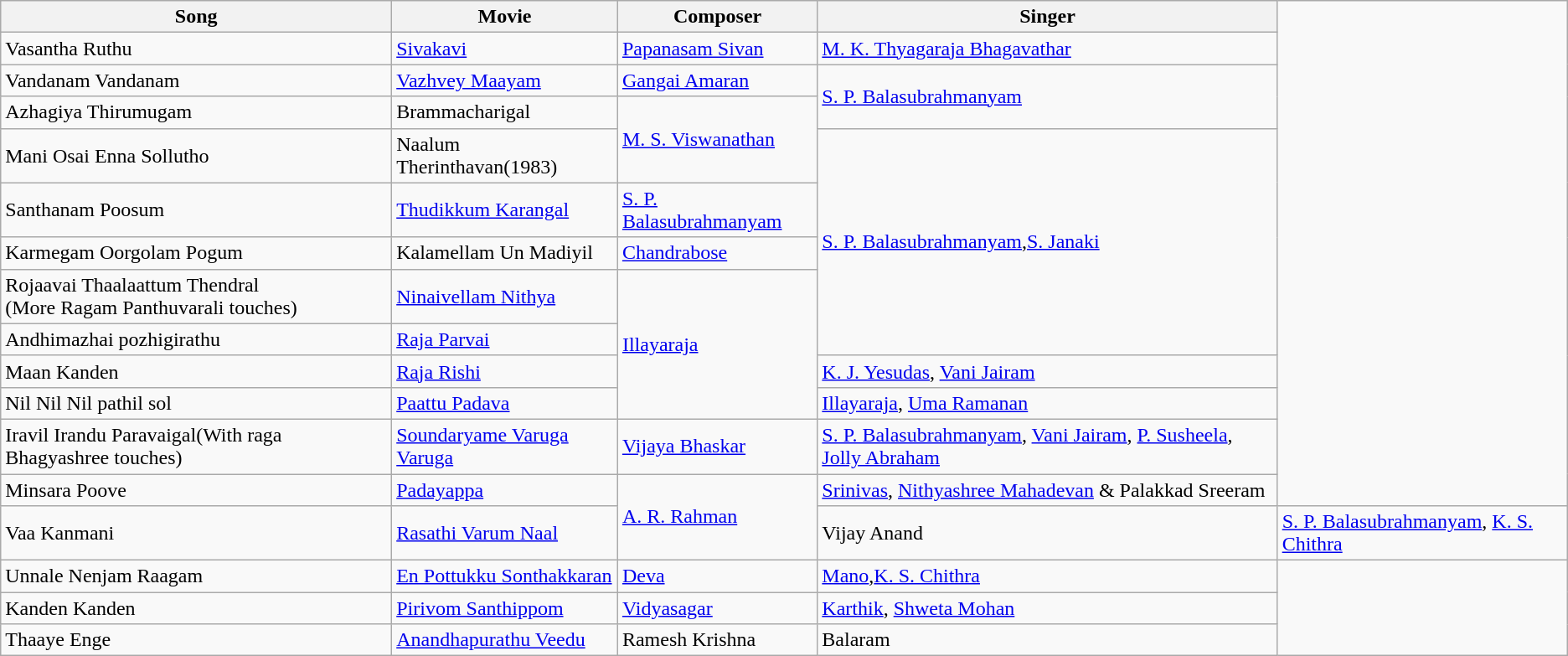<table class="wikitable">
<tr>
<th>Song</th>
<th>Movie</th>
<th>Composer</th>
<th>Singer</th>
</tr>
<tr>
<td>Vasantha Ruthu</td>
<td><a href='#'>Sivakavi</a></td>
<td><a href='#'>Papanasam Sivan</a></td>
<td><a href='#'>M. K. Thyagaraja Bhagavathar</a></td>
</tr>
<tr>
<td>Vandanam Vandanam</td>
<td><a href='#'>Vazhvey Maayam</a></td>
<td><a href='#'>Gangai Amaran</a></td>
<td rowspan=2><a href='#'>S. P. Balasubrahmanyam</a></td>
</tr>
<tr>
<td>Azhagiya Thirumugam</td>
<td>Brammacharigal</td>
<td rowspan=2><a href='#'>M. S. Viswanathan</a></td>
</tr>
<tr>
<td>Mani Osai Enna Sollutho</td>
<td>Naalum Therinthavan(1983)</td>
<td rowspan=5><a href='#'>S. P. Balasubrahmanyam</a>,<a href='#'>S. Janaki</a></td>
</tr>
<tr>
<td>Santhanam Poosum</td>
<td><a href='#'>Thudikkum Karangal</a></td>
<td><a href='#'>S. P. Balasubrahmanyam</a></td>
</tr>
<tr>
<td>Karmegam Oorgolam Pogum</td>
<td>Kalamellam Un Madiyil</td>
<td><a href='#'>Chandrabose</a></td>
</tr>
<tr>
<td>Rojaavai Thaalaattum Thendral<br>(More Ragam Panthuvarali touches)</td>
<td><a href='#'>Ninaivellam Nithya</a></td>
<td rowspan="4"><a href='#'>Illayaraja</a></td>
</tr>
<tr>
<td>Andhimazhai pozhigirathu</td>
<td><a href='#'>Raja Parvai</a></td>
</tr>
<tr>
<td>Maan Kanden</td>
<td><a href='#'>Raja Rishi</a></td>
<td><a href='#'>K. J. Yesudas</a>, <a href='#'>Vani Jairam</a></td>
</tr>
<tr>
<td>Nil Nil Nil pathil sol</td>
<td><a href='#'>Paattu Padava</a></td>
<td><a href='#'>Illayaraja</a>, <a href='#'>Uma Ramanan</a></td>
</tr>
<tr>
<td>Iravil Irandu Paravaigal(With raga Bhagyashree touches)</td>
<td><a href='#'>Soundaryame Varuga Varuga</a></td>
<td><a href='#'>Vijaya Bhaskar</a></td>
<td><a href='#'>S. P. Balasubrahmanyam</a>, <a href='#'>Vani Jairam</a>, <a href='#'>P. Susheela</a>, <a href='#'>Jolly Abraham</a></td>
</tr>
<tr>
<td>Minsara Poove</td>
<td><a href='#'>Padayappa</a></td>
<td rowspan="2"><a href='#'>A. R. Rahman</a></td>
<td><a href='#'>Srinivas</a>, <a href='#'>Nithyashree Mahadevan</a> & Palakkad Sreeram</td>
</tr>
<tr>
<td>Vaa Kanmani</td>
<td><a href='#'>Rasathi Varum Naal</a></td>
<td>Vijay Anand</td>
<td><a href='#'>S. P. Balasubrahmanyam</a>, <a href='#'>K. S. Chithra</a></td>
</tr>
<tr>
<td>Unnale Nenjam Raagam</td>
<td><a href='#'>En Pottukku Sonthakkaran</a></td>
<td><a href='#'>Deva</a></td>
<td><a href='#'>Mano</a>,<a href='#'>K. S. Chithra</a></td>
</tr>
<tr>
<td>Kanden Kanden</td>
<td><a href='#'>Pirivom Santhippom</a></td>
<td><a href='#'>Vidyasagar</a></td>
<td><a href='#'>Karthik</a>, <a href='#'>Shweta Mohan</a></td>
</tr>
<tr>
<td>Thaaye Enge</td>
<td><a href='#'>Anandhapurathu Veedu</a></td>
<td>Ramesh Krishna</td>
<td>Balaram</td>
</tr>
</table>
